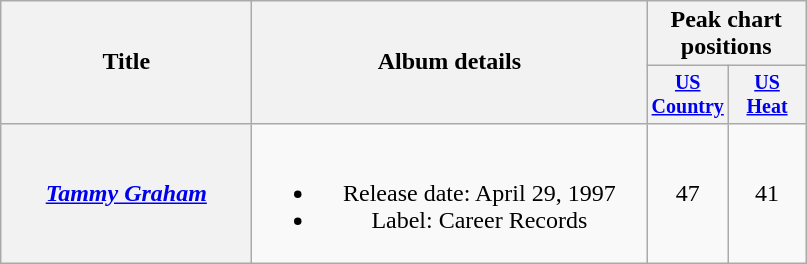<table class="wikitable plainrowheaders" style="text-align:center;">
<tr>
<th rowspan="2" style="width:10em;">Title</th>
<th rowspan="2" style="width:16em;">Album details</th>
<th colspan="2">Peak chart<br>positions</th>
</tr>
<tr style="font-size:smaller;">
<th width="45"><a href='#'>US Country</a></th>
<th width="45"><a href='#'>US Heat</a></th>
</tr>
<tr>
<th scope="row"><em><a href='#'>Tammy Graham</a></em></th>
<td><br><ul><li>Release date: April 29, 1997</li><li>Label: Career Records</li></ul></td>
<td>47</td>
<td>41</td>
</tr>
</table>
